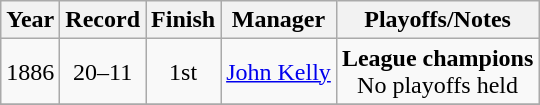<table class="wikitable" style="text-align:center">
<tr>
<th>Year</th>
<th>Record</th>
<th>Finish</th>
<th>Manager</th>
<th>Playoffs/Notes</th>
</tr>
<tr align=center>
<td>1886</td>
<td>20–11</td>
<td>1st</td>
<td><a href='#'>John Kelly</a></td>
<td><strong>League champions</strong><br>No playoffs held</td>
</tr>
<tr align=center>
</tr>
</table>
